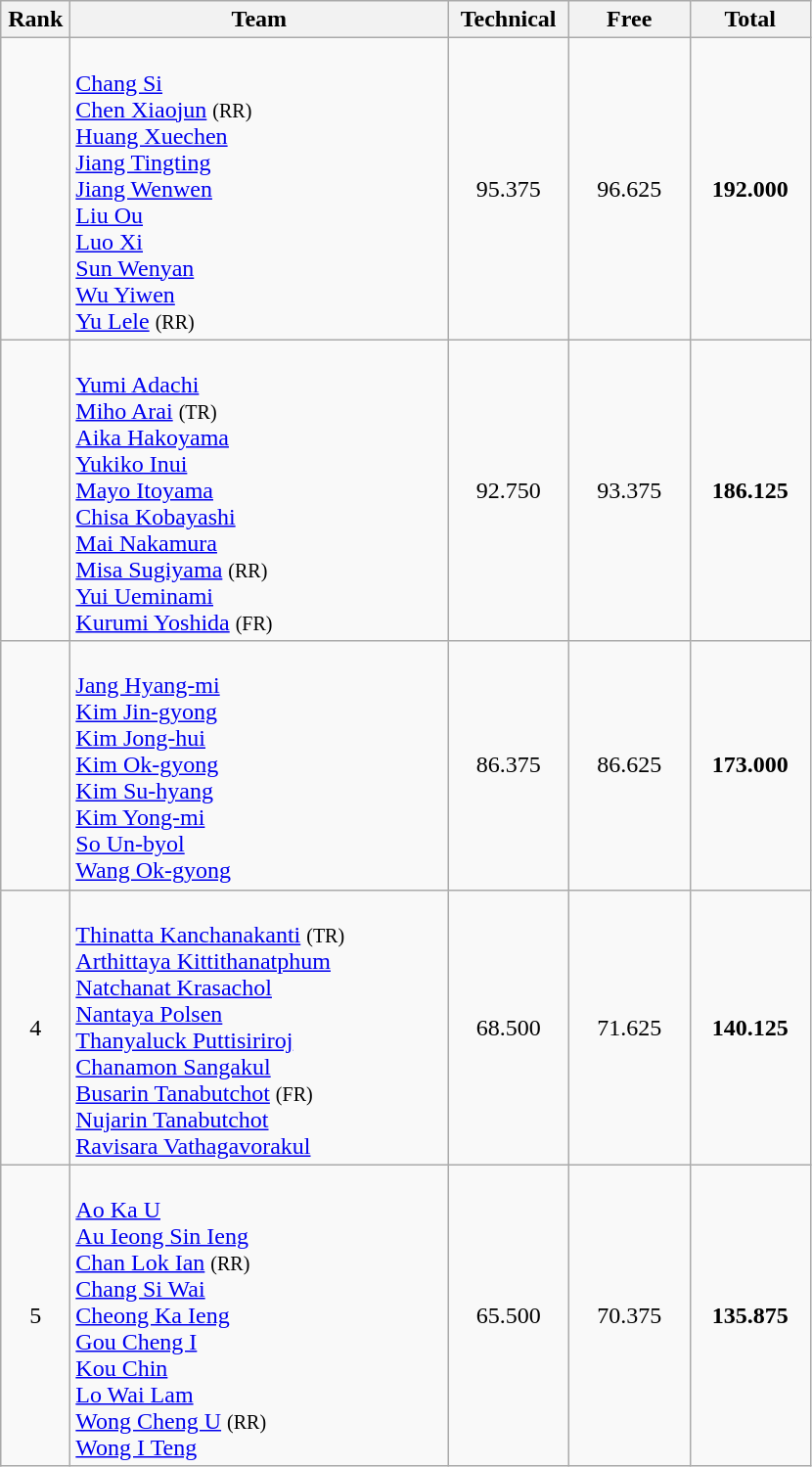<table class=wikitable style="text-align:center">
<tr>
<th width=40>Rank</th>
<th width=250>Team</th>
<th width=75>Technical</th>
<th width=75>Free</th>
<th width=75>Total</th>
</tr>
<tr>
<td></td>
<td align=left><br><a href='#'>Chang Si</a><br><a href='#'>Chen Xiaojun</a> <small>(RR)</small><br><a href='#'>Huang Xuechen</a><br><a href='#'>Jiang Tingting</a><br><a href='#'>Jiang Wenwen</a><br><a href='#'>Liu Ou</a><br><a href='#'>Luo Xi</a><br><a href='#'>Sun Wenyan</a><br><a href='#'>Wu Yiwen</a><br><a href='#'>Yu Lele</a> <small>(RR)</small></td>
<td>95.375</td>
<td>96.625</td>
<td><strong>192.000</strong></td>
</tr>
<tr>
<td></td>
<td align=left><br><a href='#'>Yumi Adachi</a><br><a href='#'>Miho Arai</a> <small>(TR)</small><br><a href='#'>Aika Hakoyama</a><br><a href='#'>Yukiko Inui</a><br><a href='#'>Mayo Itoyama</a><br><a href='#'>Chisa Kobayashi</a><br><a href='#'>Mai Nakamura</a><br><a href='#'>Misa Sugiyama</a> <small>(RR)</small><br><a href='#'>Yui Ueminami</a><br><a href='#'>Kurumi Yoshida</a> <small>(FR)</small></td>
<td>92.750</td>
<td>93.375</td>
<td><strong>186.125</strong></td>
</tr>
<tr>
<td></td>
<td align=left><br><a href='#'>Jang Hyang-mi</a><br><a href='#'>Kim Jin-gyong</a><br><a href='#'>Kim Jong-hui</a><br><a href='#'>Kim Ok-gyong</a><br><a href='#'>Kim Su-hyang</a><br><a href='#'>Kim Yong-mi</a><br><a href='#'>So Un-byol</a><br><a href='#'>Wang Ok-gyong</a></td>
<td>86.375</td>
<td>86.625</td>
<td><strong>173.000</strong></td>
</tr>
<tr>
<td>4</td>
<td align=left><br><a href='#'>Thinatta Kanchanakanti</a> <small>(TR)</small><br><a href='#'>Arthittaya Kittithanatphum</a><br><a href='#'>Natchanat Krasachol</a><br><a href='#'>Nantaya Polsen</a><br><a href='#'>Thanyaluck Puttisiriroj</a><br><a href='#'>Chanamon Sangakul</a><br><a href='#'>Busarin Tanabutchot</a> <small>(FR)</small><br><a href='#'>Nujarin Tanabutchot</a><br><a href='#'>Ravisara Vathagavorakul</a></td>
<td>68.500</td>
<td>71.625</td>
<td><strong>140.125</strong></td>
</tr>
<tr>
<td>5</td>
<td align=left><br><a href='#'>Ao Ka U</a><br><a href='#'>Au Ieong Sin Ieng</a><br><a href='#'>Chan Lok Ian</a> <small>(RR)</small><br><a href='#'>Chang Si Wai</a><br><a href='#'>Cheong Ka Ieng</a><br><a href='#'>Gou Cheng I</a><br><a href='#'>Kou Chin</a><br><a href='#'>Lo Wai Lam</a><br><a href='#'>Wong Cheng U</a> <small>(RR)</small><br><a href='#'>Wong I Teng</a></td>
<td>65.500</td>
<td>70.375</td>
<td><strong>135.875</strong></td>
</tr>
</table>
